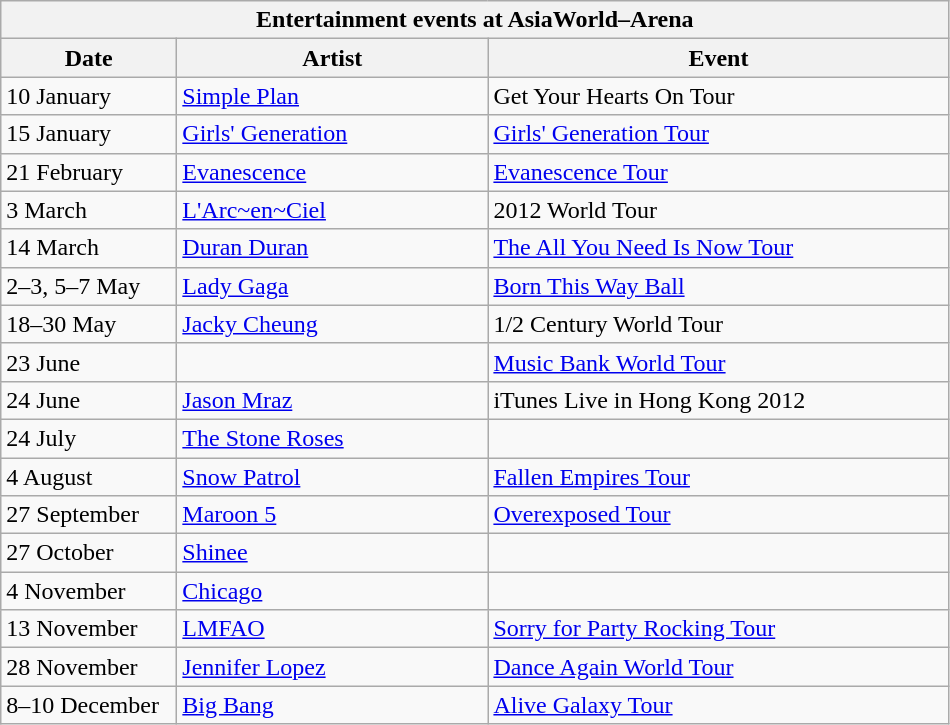<table class="wikitable">
<tr>
<th colspan="3">Entertainment events at AsiaWorld–Arena</th>
</tr>
<tr>
<th width=110>Date</th>
<th width=200>Artist</th>
<th width=300>Event</th>
</tr>
<tr>
<td>10 January</td>
<td><a href='#'>Simple Plan</a></td>
<td>Get Your Hearts On Tour</td>
</tr>
<tr>
<td>15 January</td>
<td><a href='#'>Girls' Generation</a></td>
<td><a href='#'>Girls' Generation Tour</a></td>
</tr>
<tr>
<td>21 February</td>
<td><a href='#'>Evanescence</a></td>
<td><a href='#'>Evanescence Tour</a></td>
</tr>
<tr>
<td>3 March</td>
<td><a href='#'>L'Arc~en~Ciel</a></td>
<td>2012 World Tour</td>
</tr>
<tr>
<td>14 March</td>
<td><a href='#'>Duran Duran</a></td>
<td><a href='#'>The All You Need Is Now Tour</a></td>
</tr>
<tr>
<td>2–3, 5–7 May</td>
<td><a href='#'>Lady Gaga</a></td>
<td><a href='#'>Born This Way Ball</a></td>
</tr>
<tr>
<td>18–30 May</td>
<td><a href='#'>Jacky Cheung</a></td>
<td>1/2 Century World Tour</td>
</tr>
<tr>
<td>23 June</td>
<td></td>
<td><a href='#'>Music Bank World Tour</a></td>
</tr>
<tr>
<td>24 June</td>
<td><a href='#'>Jason Mraz</a></td>
<td>iTunes Live in Hong Kong 2012</td>
</tr>
<tr>
<td>24 July</td>
<td><a href='#'>The Stone Roses</a></td>
<td></td>
</tr>
<tr>
<td>4 August</td>
<td><a href='#'>Snow Patrol</a></td>
<td><a href='#'>Fallen Empires Tour</a></td>
</tr>
<tr>
<td>27 September</td>
<td><a href='#'>Maroon 5</a></td>
<td><a href='#'>Overexposed Tour</a></td>
</tr>
<tr>
<td>27 October</td>
<td><a href='#'>Shinee</a></td>
<td></td>
</tr>
<tr>
<td>4 November</td>
<td><a href='#'>Chicago</a></td>
<td></td>
</tr>
<tr>
<td>13 November</td>
<td><a href='#'>LMFAO</a></td>
<td><a href='#'>Sorry for Party Rocking Tour</a></td>
</tr>
<tr>
<td>28 November</td>
<td><a href='#'>Jennifer Lopez</a></td>
<td><a href='#'>Dance Again World Tour</a></td>
</tr>
<tr>
<td>8–10 December</td>
<td><a href='#'>Big Bang</a></td>
<td><a href='#'>Alive Galaxy Tour</a></td>
</tr>
</table>
